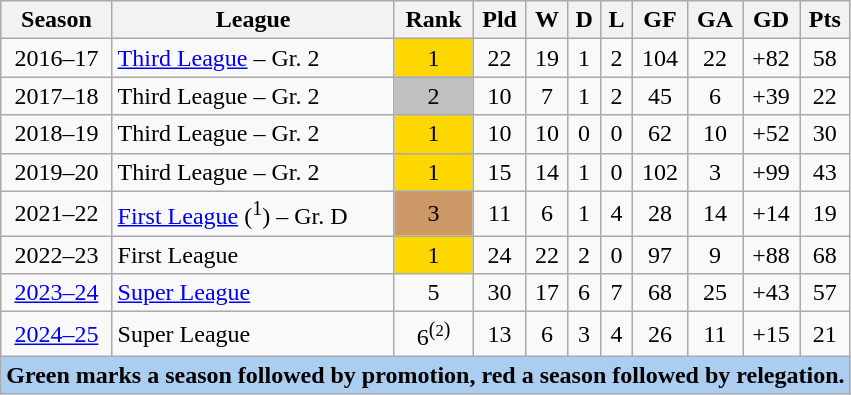<table class="wikitable">
<tr>
<th>Season</th>
<th>League</th>
<th>Rank</th>
<th>Pld</th>
<th>W</th>
<th>D</th>
<th>L</th>
<th>GF</th>
<th>GA</th>
<th>GD</th>
<th>Pts</th>
</tr>
<tr align=center>
<td>2016–17</td>
<td align=left><a href='#'>Third League</a> – Gr. 2</td>
<td bgcolor=gold>1</td>
<td>22</td>
<td>19</td>
<td>1</td>
<td>2</td>
<td>104</td>
<td>22</td>
<td>+82</td>
<td>58</td>
</tr>
<tr align=center>
<td>2017–18</td>
<td align=left>Third League – Gr. 2</td>
<td bgcolor=silver>2</td>
<td>10</td>
<td>7</td>
<td>1</td>
<td>2</td>
<td>45</td>
<td>6</td>
<td>+39</td>
<td>22</td>
</tr>
<tr align=center>
<td>2018–19</td>
<td align=left>Third League – Gr. 2</td>
<td bgcolor=gold>1</td>
<td>10</td>
<td>10</td>
<td>0</td>
<td>0</td>
<td>62</td>
<td>10</td>
<td>+52</td>
<td>30</td>
</tr>
<tr align=center>
<td>2019–20</td>
<td align=left>Third League – Gr. 2</td>
<td bgcolor=gold>1</td>
<td>15</td>
<td>14</td>
<td>1</td>
<td>0</td>
<td>102</td>
<td>3</td>
<td>+99</td>
<td>43</td>
</tr>
<tr align=center>
<td>2021–22</td>
<td align=left><a href='#'>First League</a> (<sup>1</sup>) – Gr. D</td>
<td bgcolor=cc9966>3</td>
<td>11</td>
<td>6</td>
<td>1</td>
<td>4</td>
<td>28</td>
<td>14</td>
<td>+14</td>
<td>19</td>
</tr>
<tr align=center>
<td>2022–23</td>
<td align=left>First League</td>
<td bgcolor=gold>1</td>
<td>24</td>
<td>22</td>
<td>2</td>
<td>0</td>
<td>97</td>
<td>9</td>
<td>+88</td>
<td>68</td>
</tr>
<tr align=center>
<td><a href='#'>2023–24</a></td>
<td align =left><a href='#'>Super League</a></td>
<td>5</td>
<td>30</td>
<td>17</td>
<td>6</td>
<td>7</td>
<td>68</td>
<td>25</td>
<td>+43</td>
<td>57</td>
</tr>
<tr align=center>
<td><a href='#'>2024–25</a></td>
<td align=left>Super League</td>
<td>6<sup>(<small>2</small>)</sup></td>
<td>13</td>
<td>6</td>
<td>3</td>
<td>4</td>
<td>26</td>
<td>11</td>
<td>+15</td>
<td>21</td>
</tr>
<tr bgcolor=#abcdef>
<td colspan=11 align=center><strong>Green marks a season followed by promotion, red a season followed by relegation.</strong></td>
</tr>
</table>
